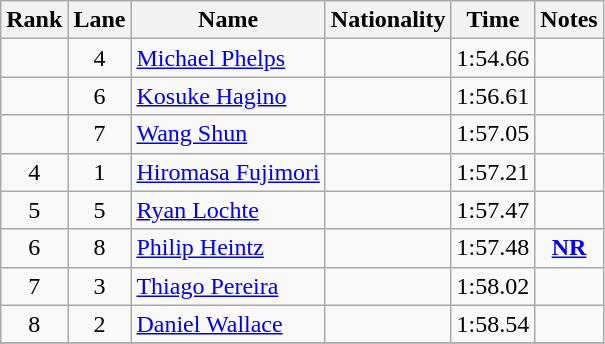<table class="wikitable sortable" style="text-align:center">
<tr>
<th>Rank</th>
<th>Lane</th>
<th>Name</th>
<th>Nationality</th>
<th>Time</th>
<th>Notes</th>
</tr>
<tr>
<td></td>
<td>4</td>
<td align=left><a href='#'>Michael Phelps</a></td>
<td align=left></td>
<td>1:54.66</td>
<td></td>
</tr>
<tr>
<td></td>
<td>6</td>
<td align=left><a href='#'>Kosuke Hagino</a></td>
<td align=left></td>
<td>1:56.61</td>
<td></td>
</tr>
<tr>
<td></td>
<td>7</td>
<td align=left><a href='#'>Wang Shun</a></td>
<td align=left></td>
<td>1:57.05</td>
<td></td>
</tr>
<tr>
<td>4</td>
<td>1</td>
<td align=left><a href='#'>Hiromasa Fujimori</a></td>
<td align=left></td>
<td>1:57.21</td>
<td></td>
</tr>
<tr>
<td>5</td>
<td>5</td>
<td align=left><a href='#'>Ryan Lochte</a></td>
<td align=left></td>
<td>1:57.47</td>
<td></td>
</tr>
<tr>
<td>6</td>
<td>8</td>
<td align=left><a href='#'>Philip Heintz</a></td>
<td align=left></td>
<td>1:57.48</td>
<td><strong><a href='#'>NR</a></strong></td>
</tr>
<tr>
<td>7</td>
<td>3</td>
<td align=left><a href='#'>Thiago Pereira</a></td>
<td align=left></td>
<td>1:58.02</td>
<td></td>
</tr>
<tr>
<td>8</td>
<td>2</td>
<td align=left><a href='#'>Daniel Wallace</a></td>
<td align=left></td>
<td>1:58.54</td>
<td></td>
</tr>
<tr>
</tr>
</table>
